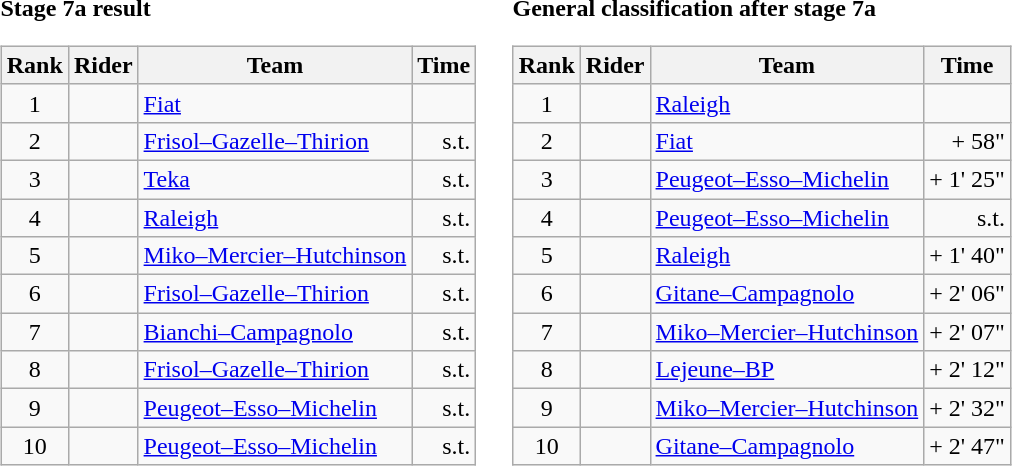<table>
<tr>
<td><strong>Stage 7a result</strong><br><table class="wikitable">
<tr>
<th scope="col">Rank</th>
<th scope="col">Rider</th>
<th scope="col">Team</th>
<th scope="col">Time</th>
</tr>
<tr>
<td style="text-align:center;">1</td>
<td></td>
<td><a href='#'>Fiat</a></td>
<td style="text-align:right;"></td>
</tr>
<tr>
<td style="text-align:center;">2</td>
<td></td>
<td><a href='#'>Frisol–Gazelle–Thirion</a></td>
<td style="text-align:right;">s.t.</td>
</tr>
<tr>
<td style="text-align:center;">3</td>
<td></td>
<td><a href='#'>Teka</a></td>
<td style="text-align:right;">s.t.</td>
</tr>
<tr>
<td style="text-align:center;">4</td>
<td></td>
<td><a href='#'>Raleigh</a></td>
<td style="text-align:right;">s.t.</td>
</tr>
<tr>
<td style="text-align:center;">5</td>
<td></td>
<td><a href='#'>Miko–Mercier–Hutchinson</a></td>
<td style="text-align:right;">s.t.</td>
</tr>
<tr>
<td style="text-align:center;">6</td>
<td></td>
<td><a href='#'>Frisol–Gazelle–Thirion</a></td>
<td style="text-align:right;">s.t.</td>
</tr>
<tr>
<td style="text-align:center;">7</td>
<td></td>
<td><a href='#'>Bianchi–Campagnolo</a></td>
<td style="text-align:right;">s.t.</td>
</tr>
<tr>
<td style="text-align:center;">8</td>
<td></td>
<td><a href='#'>Frisol–Gazelle–Thirion</a></td>
<td style="text-align:right;">s.t.</td>
</tr>
<tr>
<td style="text-align:center;">9</td>
<td></td>
<td><a href='#'>Peugeot–Esso–Michelin</a></td>
<td style="text-align:right;">s.t.</td>
</tr>
<tr>
<td style="text-align:center;">10</td>
<td></td>
<td><a href='#'>Peugeot–Esso–Michelin</a></td>
<td style="text-align:right;">s.t.</td>
</tr>
</table>
</td>
<td></td>
<td><strong>General classification after stage 7a</strong><br><table class="wikitable">
<tr>
<th scope="col">Rank</th>
<th scope="col">Rider</th>
<th scope="col">Team</th>
<th scope="col">Time</th>
</tr>
<tr>
<td style="text-align:center;">1</td>
<td> </td>
<td><a href='#'>Raleigh</a></td>
<td style="text-align:right;"></td>
</tr>
<tr>
<td style="text-align:center;">2</td>
<td></td>
<td><a href='#'>Fiat</a></td>
<td style="text-align:right;">+ 58"</td>
</tr>
<tr>
<td style="text-align:center;">3</td>
<td></td>
<td><a href='#'>Peugeot–Esso–Michelin</a></td>
<td style="text-align:right;">+ 1' 25"</td>
</tr>
<tr>
<td style="text-align:center;">4</td>
<td></td>
<td><a href='#'>Peugeot–Esso–Michelin</a></td>
<td style="text-align:right;">s.t.</td>
</tr>
<tr>
<td style="text-align:center;">5</td>
<td></td>
<td><a href='#'>Raleigh</a></td>
<td style="text-align:right;">+ 1' 40"</td>
</tr>
<tr>
<td style="text-align:center;">6</td>
<td></td>
<td><a href='#'>Gitane–Campagnolo</a></td>
<td style="text-align:right;">+ 2' 06"</td>
</tr>
<tr>
<td style="text-align:center;">7</td>
<td></td>
<td><a href='#'>Miko–Mercier–Hutchinson</a></td>
<td style="text-align:right;">+ 2' 07"</td>
</tr>
<tr>
<td style="text-align:center;">8</td>
<td></td>
<td><a href='#'>Lejeune–BP</a></td>
<td style="text-align:right;">+ 2' 12"</td>
</tr>
<tr>
<td style="text-align:center;">9</td>
<td></td>
<td><a href='#'>Miko–Mercier–Hutchinson</a></td>
<td style="text-align:right;">+ 2' 32"</td>
</tr>
<tr>
<td style="text-align:center;">10</td>
<td></td>
<td><a href='#'>Gitane–Campagnolo</a></td>
<td style="text-align:right;">+ 2' 47"</td>
</tr>
</table>
</td>
</tr>
</table>
